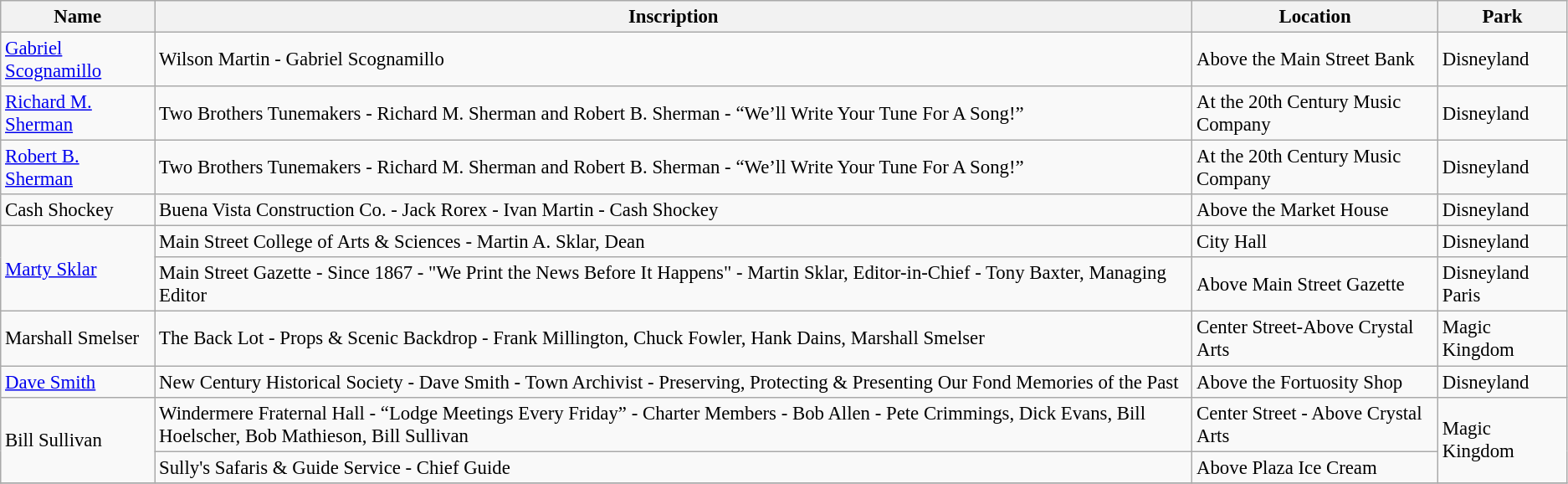<table class="wikitable" style="font-size: 95%">
<tr>
<th>Name</th>
<th>Inscription</th>
<th>Location</th>
<th>Park</th>
</tr>
<tr>
<td><a href='#'>Gabriel Scognamillo</a></td>
<td>Wilson Martin - Gabriel Scognamillo</td>
<td>Above the Main Street Bank</td>
<td>Disneyland</td>
</tr>
<tr>
<td><a href='#'>Richard M. Sherman</a></td>
<td>Two Brothers Tunemakers - Richard M. Sherman and Robert B. Sherman - “We’ll Write Your Tune For A Song!”</td>
<td>At the 20th Century Music Company</td>
<td>Disneyland</td>
</tr>
<tr>
<td><a href='#'>Robert B. Sherman</a></td>
<td>Two Brothers Tunemakers - Richard M. Sherman and Robert B. Sherman - “We’ll Write Your Tune For A Song!”</td>
<td>At the 20th Century Music Company</td>
<td>Disneyland</td>
</tr>
<tr>
<td>Cash Shockey</td>
<td>Buena Vista Construction Co. - Jack Rorex - Ivan Martin - Cash Shockey</td>
<td>Above the Market House</td>
<td>Disneyland</td>
</tr>
<tr>
<td rowspan="2"><a href='#'>Marty Sklar</a></td>
<td>Main Street College of Arts & Sciences - Martin A. Sklar, Dean</td>
<td>City Hall</td>
<td>Disneyland</td>
</tr>
<tr>
<td>Main Street Gazette - Since 1867 - "We Print the News Before It Happens" - Martin Sklar, Editor-in-Chief - Tony Baxter, Managing Editor</td>
<td>Above Main Street Gazette</td>
<td>Disneyland Paris</td>
</tr>
<tr>
<td>Marshall Smelser</td>
<td>The Back Lot - Props & Scenic Backdrop - Frank Millington, Chuck Fowler, Hank Dains, Marshall Smelser</td>
<td>Center Street-Above Crystal Arts</td>
<td>Magic Kingdom</td>
</tr>
<tr>
<td><a href='#'>Dave Smith</a></td>
<td>New Century Historical Society - Dave Smith - Town Archivist - Preserving, Protecting & Presenting Our Fond Memories of the Past</td>
<td>Above the Fortuosity Shop</td>
<td>Disneyland</td>
</tr>
<tr>
<td rowspan="2">Bill Sullivan</td>
<td>Windermere Fraternal Hall - “Lodge Meetings Every Friday” - Charter Members - Bob Allen - Pete Crimmings, Dick Evans, Bill Hoelscher, Bob Mathieson, Bill Sullivan</td>
<td>Center Street - Above Crystal Arts</td>
<td rowspan="2">Magic Kingdom</td>
</tr>
<tr>
<td>Sully's Safaris & Guide Service - Chief Guide</td>
<td>Above Plaza Ice Cream</td>
</tr>
<tr>
</tr>
</table>
